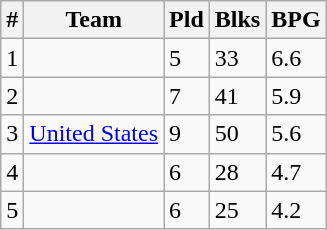<table class=wikitable>
<tr>
<th>#</th>
<th>Team</th>
<th>Pld</th>
<th>Blks</th>
<th>BPG</th>
</tr>
<tr>
<td>1</td>
<td><strong></strong></td>
<td>5</td>
<td>33</td>
<td>6.6</td>
</tr>
<tr>
<td>2</td>
<td></td>
<td>7</td>
<td>41</td>
<td>5.9</td>
</tr>
<tr>
<td>3</td>
<td> <a href='#'>United States</a></td>
<td>9</td>
<td>50</td>
<td>5.6</td>
</tr>
<tr>
<td>4</td>
<td></td>
<td>6</td>
<td>28</td>
<td>4.7</td>
</tr>
<tr>
<td>5</td>
<td></td>
<td>6</td>
<td>25</td>
<td>4.2</td>
</tr>
</table>
